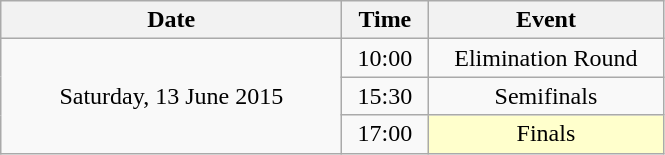<table class = "wikitable" style="text-align:center;">
<tr>
<th width=220>Date</th>
<th width=50>Time</th>
<th width=150>Event</th>
</tr>
<tr>
<td rowspan=3>Saturday, 13 June 2015</td>
<td>10:00</td>
<td>Elimination Round</td>
</tr>
<tr>
<td>15:30</td>
<td>Semifinals</td>
</tr>
<tr>
<td>17:00</td>
<td bgcolor=ffffcc>Finals</td>
</tr>
</table>
